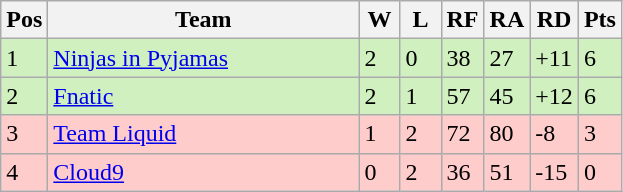<table class="wikitable">
<tr>
<th width="20px">Pos</th>
<th width="200px">Team</th>
<th width="20px">W</th>
<th width="20px">L</th>
<th width="20px">RF</th>
<th width="20px">RA</th>
<th width="20px">RD</th>
<th width="20px">Pts</th>
</tr>
<tr style="background: #D0F0C0;">
<td>1</td>
<td> <a href='#'>Ninjas in Pyjamas</a></td>
<td>2</td>
<td>0</td>
<td>38</td>
<td>27</td>
<td>+11</td>
<td>6</td>
</tr>
<tr style="background: #D0F0C0;">
<td>2</td>
<td> <a href='#'>Fnatic</a></td>
<td>2</td>
<td>1</td>
<td>57</td>
<td>45</td>
<td>+12</td>
<td>6</td>
</tr>
<tr style="background: #FFCCCC;">
<td>3</td>
<td> <a href='#'>Team Liquid</a></td>
<td>1</td>
<td>2</td>
<td>72</td>
<td>80</td>
<td>-8</td>
<td>3</td>
</tr>
<tr style="background: #FFCCCC;">
<td>4</td>
<td> <a href='#'>Cloud9</a></td>
<td>0</td>
<td>2</td>
<td>36</td>
<td>51</td>
<td>-15</td>
<td>0</td>
</tr>
</table>
